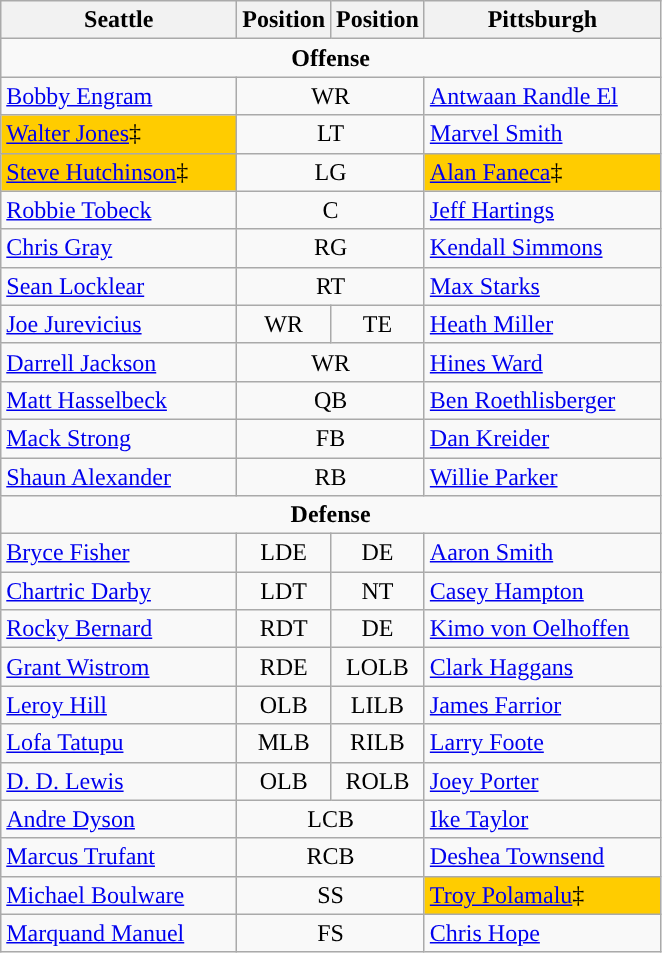<table class="wikitable">
<tr>
<th width="150px">Seattle</th>
<th>Position</th>
<th>Position</th>
<th width="150px">Pittsburgh</th>
</tr>
<tr>
<td colspan="4" align="center"><strong>Offense</strong></td>
</tr>
<tr>
<td><a href='#'>Bobby Engram</a></td>
<td colspan="2" align="center">WR</td>
<td><a href='#'>Antwaan Randle El</a></td>
</tr>
<tr>
<td bgcolor="#FFCC00"><a href='#'>Walter Jones</a>‡</td>
<td colspan="2" align="center">LT</td>
<td><a href='#'>Marvel Smith</a></td>
</tr>
<tr>
<td bgcolor="#FFCC00"><a href='#'>Steve Hutchinson</a>‡</td>
<td colspan="2" align="center">LG</td>
<td bgcolor="#FFCC00"><a href='#'>Alan Faneca</a>‡</td>
</tr>
<tr>
<td><a href='#'>Robbie Tobeck</a></td>
<td colspan="2" align="center">C</td>
<td><a href='#'>Jeff Hartings</a></td>
</tr>
<tr>
<td><a href='#'>Chris Gray</a></td>
<td colspan="2" align="center">RG</td>
<td><a href='#'>Kendall Simmons</a></td>
</tr>
<tr>
<td><a href='#'>Sean Locklear</a></td>
<td colspan="2" align="center">RT</td>
<td><a href='#'>Max Starks</a></td>
</tr>
<tr>
<td><a href='#'>Joe Jurevicius</a></td>
<td align="center">WR</td>
<td align="center">TE</td>
<td><a href='#'>Heath Miller</a></td>
</tr>
<tr>
<td><a href='#'>Darrell Jackson</a></td>
<td colspan="2" align="center">WR</td>
<td><a href='#'>Hines Ward</a></td>
</tr>
<tr>
<td><a href='#'>Matt Hasselbeck</a></td>
<td colspan="2" align="center">QB</td>
<td><a href='#'>Ben Roethlisberger</a></td>
</tr>
<tr>
<td><a href='#'>Mack Strong</a></td>
<td colspan="2" align="center">FB</td>
<td><a href='#'>Dan Kreider</a></td>
</tr>
<tr>
<td><a href='#'>Shaun Alexander</a></td>
<td colspan="2" align="center">RB</td>
<td><a href='#'>Willie Parker</a></td>
</tr>
<tr>
<td colspan="4" align="center"><strong>Defense</strong></td>
</tr>
<tr>
<td><a href='#'>Bryce Fisher</a></td>
<td align="center">LDE</td>
<td align="center">DE</td>
<td><a href='#'>Aaron Smith</a></td>
</tr>
<tr>
<td><a href='#'>Chartric Darby</a></td>
<td align="center">LDT</td>
<td align="center">NT</td>
<td><a href='#'>Casey Hampton</a></td>
</tr>
<tr>
<td><a href='#'>Rocky Bernard</a></td>
<td align="center">RDT</td>
<td align="center">DE</td>
<td><a href='#'>Kimo von Oelhoffen</a></td>
</tr>
<tr>
<td><a href='#'>Grant Wistrom</a></td>
<td align="center">RDE</td>
<td align="center">LOLB</td>
<td><a href='#'>Clark Haggans</a></td>
</tr>
<tr>
<td><a href='#'>Leroy Hill</a></td>
<td align="center">OLB</td>
<td align="center">LILB</td>
<td><a href='#'>James Farrior</a></td>
</tr>
<tr>
<td><a href='#'>Lofa Tatupu</a></td>
<td align="center">MLB</td>
<td align="center">RILB</td>
<td><a href='#'>Larry Foote</a></td>
</tr>
<tr>
<td><a href='#'>D. D. Lewis</a></td>
<td align="center">OLB</td>
<td align="center">ROLB</td>
<td><a href='#'>Joey Porter</a></td>
</tr>
<tr>
<td><a href='#'>Andre Dyson</a></td>
<td colspan="2" align="center">LCB</td>
<td><a href='#'>Ike Taylor</a></td>
</tr>
<tr>
<td><a href='#'>Marcus Trufant</a></td>
<td colspan="2" align="center">RCB</td>
<td><a href='#'>Deshea Townsend</a></td>
</tr>
<tr>
<td><a href='#'>Michael Boulware</a></td>
<td colspan="2" align="center">SS</td>
<td bgcolor="#FFCC00"><a href='#'>Troy Polamalu</a>‡</td>
</tr>
<tr>
<td><a href='#'>Marquand Manuel</a></td>
<td colspan="2" align="center">FS</td>
<td><a href='#'>Chris Hope</a></td>
</tr>
</table>
